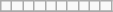<table class="wikitable letters-table">
<tr>
<td></td>
<td></td>
<td></td>
<td></td>
<td></td>
<td></td>
<td></td>
<td></td>
<td></td>
<td></td>
</tr>
<tr>
</tr>
</table>
